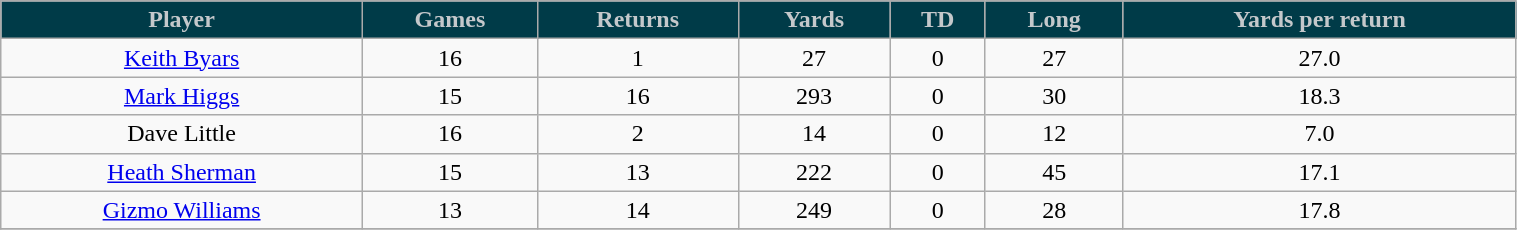<table class="wikitable" width="80%">
<tr align="center"  style="background:#003b48; color:#c4c8cb;">
<td><strong>Player</strong></td>
<td><strong>Games</strong></td>
<td><strong>Returns</strong></td>
<td><strong>Yards</strong></td>
<td><strong>TD</strong></td>
<td><strong>Long</strong></td>
<td><strong>Yards per return</strong></td>
</tr>
<tr align="center" bgcolor="">
<td><a href='#'>Keith Byars</a></td>
<td>16</td>
<td>1</td>
<td>27</td>
<td>0</td>
<td>27</td>
<td>27.0</td>
</tr>
<tr align="center" bgcolor="">
<td><a href='#'>Mark Higgs</a></td>
<td>15</td>
<td>16</td>
<td>293</td>
<td>0</td>
<td>30</td>
<td>18.3</td>
</tr>
<tr align="center" bgcolor="">
<td>Dave Little</td>
<td>16</td>
<td>2</td>
<td>14</td>
<td>0</td>
<td>12</td>
<td>7.0</td>
</tr>
<tr align="center" bgcolor="">
<td><a href='#'>Heath Sherman</a></td>
<td>15</td>
<td>13</td>
<td>222</td>
<td>0</td>
<td>45</td>
<td>17.1</td>
</tr>
<tr align="center" bgcolor="">
<td><a href='#'>Gizmo Williams</a></td>
<td>13</td>
<td>14</td>
<td>249</td>
<td>0</td>
<td>28</td>
<td>17.8</td>
</tr>
<tr align="center" bgcolor="">
</tr>
</table>
